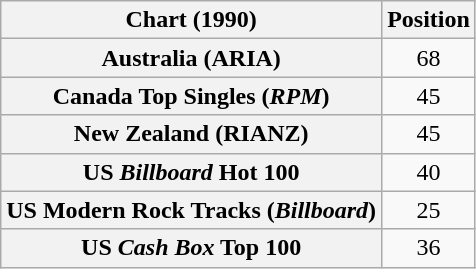<table class="wikitable sortable plainrowheaders" style="text-align:center">
<tr>
<th>Chart (1990)</th>
<th>Position</th>
</tr>
<tr>
<th scope="row">Australia (ARIA)</th>
<td>68</td>
</tr>
<tr>
<th scope="row">Canada Top Singles (<em>RPM</em>)</th>
<td>45</td>
</tr>
<tr>
<th scope="row">New Zealand (RIANZ)</th>
<td>45</td>
</tr>
<tr>
<th scope="row">US <em>Billboard</em> Hot 100</th>
<td>40</td>
</tr>
<tr>
<th scope="row">US Modern Rock Tracks (<em>Billboard</em>)</th>
<td>25</td>
</tr>
<tr>
<th scope="row">US <em>Cash Box</em> Top 100</th>
<td>36</td>
</tr>
</table>
